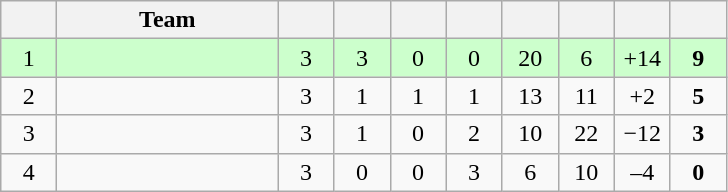<table class="wikitable" style="text-align: center; font-size: 100%;">
<tr>
<th width="30"></th>
<th width="140">Team</th>
<th width="30"></th>
<th width="30"></th>
<th width="30"></th>
<th width="30"></th>
<th width="30"></th>
<th width="30"></th>
<th width="30"></th>
<th width="30"></th>
</tr>
<tr style="background-color: #ccffcc;">
<td>1</td>
<td align=left><strong></strong></td>
<td>3</td>
<td>3</td>
<td>0</td>
<td>0</td>
<td>20</td>
<td>6</td>
<td>+14</td>
<td><strong>9</strong></td>
</tr>
<tr>
<td>2</td>
<td align=left></td>
<td>3</td>
<td>1</td>
<td>1</td>
<td>1</td>
<td>13</td>
<td>11</td>
<td>+2</td>
<td><strong>5</strong></td>
</tr>
<tr>
<td>3</td>
<td align=left></td>
<td>3</td>
<td>1</td>
<td>0</td>
<td>2</td>
<td>10</td>
<td>22</td>
<td>−12</td>
<td><strong>3</strong></td>
</tr>
<tr>
<td>4</td>
<td align=left></td>
<td>3</td>
<td>0</td>
<td>0</td>
<td>3</td>
<td>6</td>
<td>10</td>
<td>–4</td>
<td><strong>0</strong></td>
</tr>
</table>
